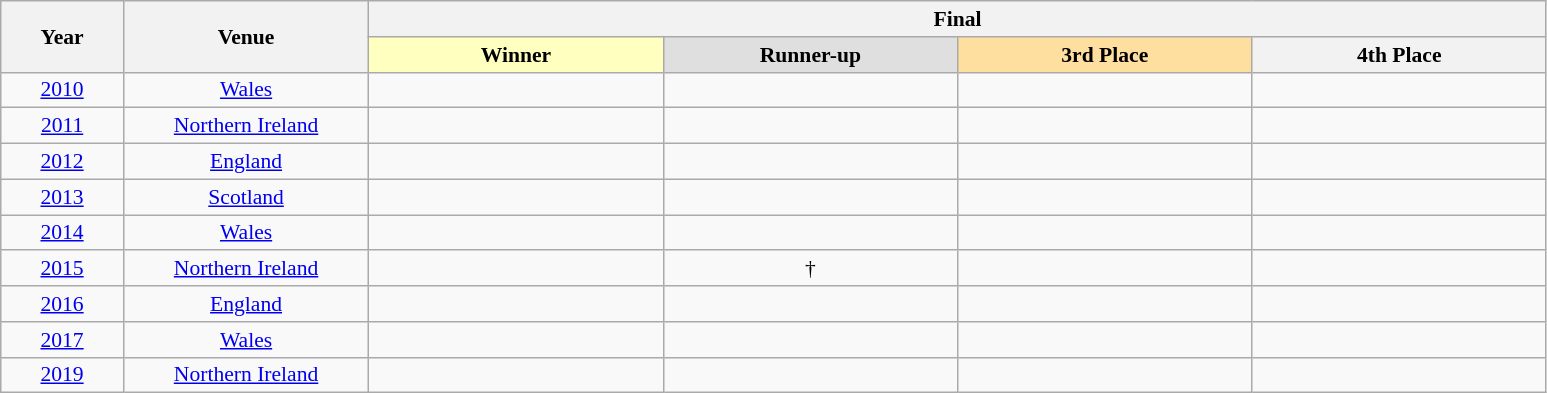<table class="wikitable" style="font-size: 90%; text-align: center;">
<tr>
<th rowspan="2" width="5%">Year</th>
<th rowspan="2" width="10%">Venue</th>
<th colspan="6">Final</th>
</tr>
<tr>
<td width="12%" style="text-align:center;background:#ffffbf;"><strong>Winner</strong></td>
<td width="12%" style="text-align:center; background:#dfdfdf;"><strong>Runner-up</strong></td>
<td width="12%" style="text-align:center; background:#ffdf9f;"><strong>3rd Place</strong></td>
<th width="12%">4th Place</th>
</tr>
<tr>
<td><a href='#'>2010</a></td>
<td><a href='#'>Wales</a></td>
<td></td>
<td></td>
<td></td>
<td></td>
</tr>
<tr>
<td><a href='#'>2011</a></td>
<td><a href='#'>Northern Ireland</a></td>
<td></td>
<td></td>
<td></td>
<td></td>
</tr>
<tr>
<td><a href='#'>2012</a></td>
<td><a href='#'>England</a></td>
<td></td>
<td></td>
<td></td>
<td></td>
</tr>
<tr>
<td><a href='#'>2013</a></td>
<td><a href='#'>Scotland</a></td>
<td></td>
<td></td>
<td></td>
<td></td>
</tr>
<tr>
<td><a href='#'>2014</a></td>
<td><a href='#'>Wales</a></td>
<td></td>
<td></td>
<td></td>
<td></td>
</tr>
<tr>
<td><a href='#'>2015</a></td>
<td><a href='#'>Northern Ireland</a></td>
<td></td>
<td> †</td>
<td></td>
<td></td>
</tr>
<tr>
<td><a href='#'>2016</a></td>
<td><a href='#'>England</a></td>
<td></td>
<td></td>
<td></td>
<td></td>
</tr>
<tr>
<td><a href='#'>2017</a></td>
<td><a href='#'>Wales</a></td>
<td></td>
<td></td>
<td></td>
<td></td>
</tr>
<tr>
<td><a href='#'>2019</a></td>
<td><a href='#'>Northern Ireland</a></td>
<td></td>
<td></td>
<td></td>
<td></td>
</tr>
</table>
